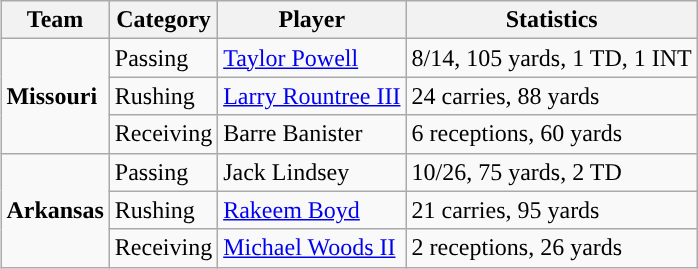<table class="wikitable" style="float: right;">
<tr>
<th>Team</th>
<th>Category</th>
<th>Player</th>
<th>Statistics</th>
</tr>
<tr>
<td rowspan=3><strong>Missouri</strong></td>
<td>Passing</td>
<td><a href='#'>Taylor Powell</a></td>
<td>8/14, 105 yards, 1 TD, 1 INT</td>
</tr>
<tr>
<td>Rushing</td>
<td><a href='#'>Larry Rountree III</a></td>
<td>24 carries, 88 yards</td>
</tr>
<tr>
<td>Receiving</td>
<td>Barre Banister</td>
<td>6 receptions, 60 yards</td>
</tr>
<tr>
<td rowspan=3><strong>Arkansas</strong></td>
<td>Passing</td>
<td>Jack Lindsey</td>
<td>10/26, 75 yards, 2 TD</td>
</tr>
<tr>
<td>Rushing</td>
<td><a href='#'>Rakeem Boyd</a></td>
<td>21 carries, 95 yards</td>
</tr>
<tr>
<td>Receiving</td>
<td><a href='#'>Michael Woods II</a></td>
<td>2 receptions, 26 yards</td>
</tr>
</table>
